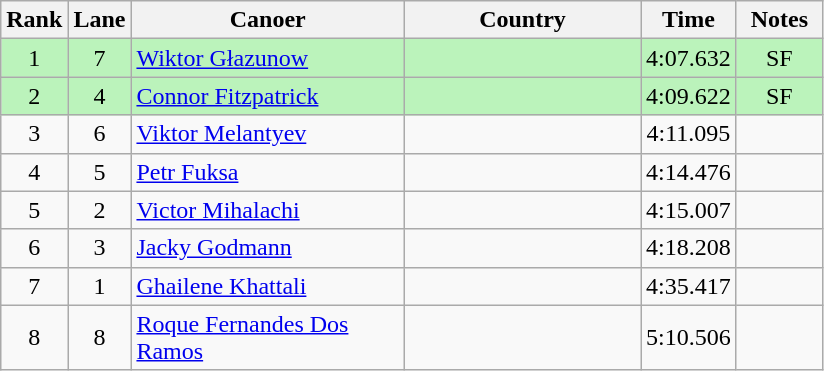<table class="wikitable sortable" style="text-align:center;">
<tr>
<th width=30>Rank</th>
<th width=30>Lane</th>
<th width=175>Canoer</th>
<th width=150>Country</th>
<th width=30>Time</th>
<th width=50>Notes</th>
</tr>
<tr bgcolor=bbf3bb>
<td>1</td>
<td>7</td>
<td align=left><a href='#'>Wiktor Głazunow</a></td>
<td align=left></td>
<td>4:07.632</td>
<td>SF</td>
</tr>
<tr bgcolor=bbf3bb>
<td>2</td>
<td>4</td>
<td align=left><a href='#'>Connor Fitzpatrick</a></td>
<td align=left></td>
<td>4:09.622</td>
<td>SF</td>
</tr>
<tr>
<td>3</td>
<td>6</td>
<td align=left><a href='#'>Viktor Melantyev</a></td>
<td align=left></td>
<td>4:11.095</td>
<td></td>
</tr>
<tr>
<td>4</td>
<td>5</td>
<td align=left><a href='#'>Petr Fuksa</a></td>
<td align=left></td>
<td>4:14.476</td>
<td></td>
</tr>
<tr>
<td>5</td>
<td>2</td>
<td align=left><a href='#'>Victor Mihalachi</a></td>
<td align=left></td>
<td>4:15.007</td>
<td></td>
</tr>
<tr>
<td>6</td>
<td>3</td>
<td align=left><a href='#'>Jacky Godmann</a></td>
<td align=left></td>
<td>4:18.208</td>
<td></td>
</tr>
<tr>
<td>7</td>
<td>1</td>
<td align=left><a href='#'>Ghailene Khattali</a></td>
<td align=left></td>
<td>4:35.417</td>
<td></td>
</tr>
<tr>
<td>8</td>
<td>8</td>
<td align=left><a href='#'>Roque Fernandes Dos Ramos</a></td>
<td align=left></td>
<td>5:10.506</td>
<td></td>
</tr>
</table>
